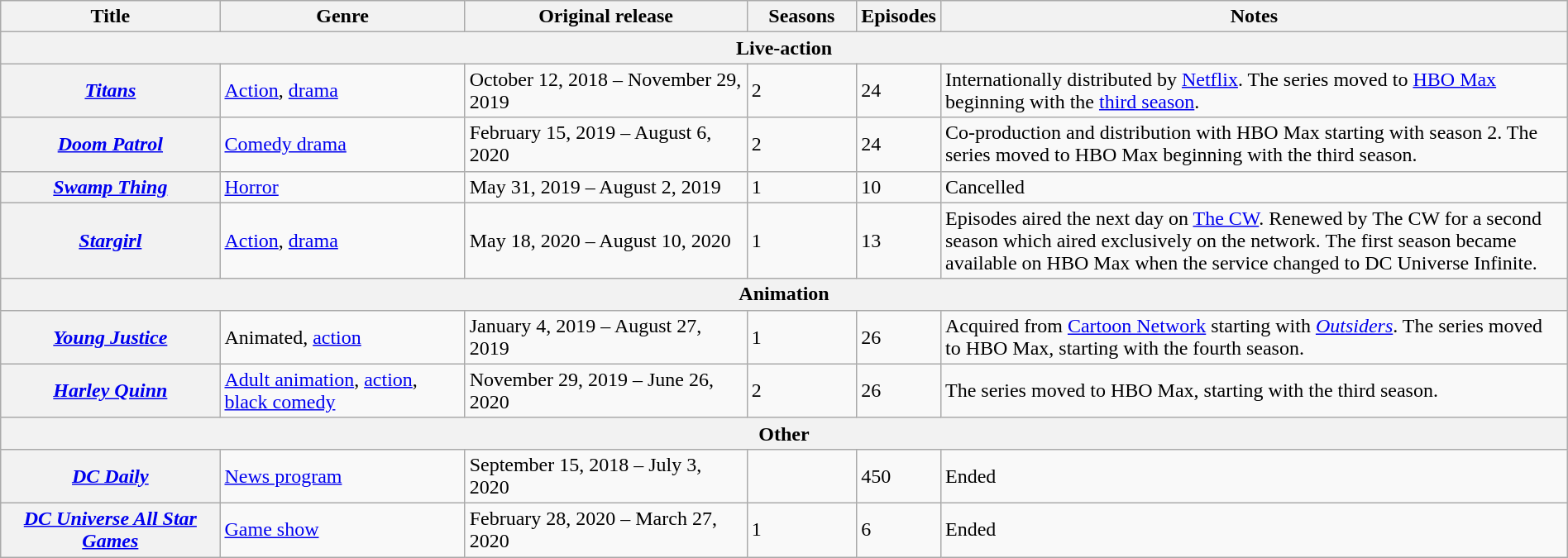<table class="wikitable plainrowheaders sortable" style="width:100%">
<tr>
<th scope="col" style="width:14%">Title</th>
<th scope="col">Genre</th>
<th scope="col" style="width:18%">Original release</th>
<th scope="col" style="width:7%">Seasons</th>
<th scope="col">Episodes</th>
<th scope="col" style="width:40%">Notes</th>
</tr>
<tr>
<th colspan="6">Live-action</th>
</tr>
<tr>
<th scope="row"><em><a href='#'>Titans</a></em></th>
<td><a href='#'>Action</a>, <a href='#'>drama</a></td>
<td>October 12, 2018 – November 29, 2019</td>
<td>2</td>
<td>24</td>
<td>Internationally distributed by <a href='#'>Netflix</a>. The series moved to <a href='#'>HBO Max</a> beginning with the <a href='#'>third season</a>.</td>
</tr>
<tr>
<th scope="row"><em><a href='#'>Doom Patrol</a></em></th>
<td><a href='#'>Comedy drama</a></td>
<td>February 15, 2019 – August 6, 2020</td>
<td>2</td>
<td>24</td>
<td>Co-production and distribution with HBO Max starting with season 2. The series moved to HBO Max beginning with the third season.</td>
</tr>
<tr>
<th scope="row"><em><a href='#'>Swamp Thing</a></em></th>
<td><a href='#'>Horror</a></td>
<td>May 31, 2019 – August 2, 2019</td>
<td>1</td>
<td>10</td>
<td>Cancelled</td>
</tr>
<tr>
<th scope="row"><em><a href='#'>Stargirl</a></em></th>
<td><a href='#'>Action</a>, <a href='#'>drama</a></td>
<td>May 18, 2020 – August 10, 2020</td>
<td>1</td>
<td>13</td>
<td>Episodes aired the next day on <a href='#'>The CW</a>. Renewed by The CW for a second season which aired exclusively on the network. The first season became available on HBO Max when the service changed to DC Universe Infinite.</td>
</tr>
<tr>
<th colspan="7">Animation</th>
</tr>
<tr>
<th scope="row"><em><a href='#'>Young Justice</a></em></th>
<td>Animated, <a href='#'>action</a></td>
<td>January 4, 2019 – August 27, 2019</td>
<td>1</td>
<td>26</td>
<td>Acquired from <a href='#'>Cartoon Network</a> starting with <em><a href='#'>Outsiders</a></em>. The series moved to HBO Max, starting with the fourth season.</td>
</tr>
<tr>
<th scope="row"><em><a href='#'>Harley Quinn</a></em></th>
<td><a href='#'>Adult animation</a>, <a href='#'>action</a>, <a href='#'>black comedy</a></td>
<td>November 29, 2019 – June 26, 2020</td>
<td>2</td>
<td>26</td>
<td>The series moved to HBO Max, starting with the third season.</td>
</tr>
<tr>
<th colspan="7">Other</th>
</tr>
<tr>
<th scope="row"><em><a href='#'>DC Daily</a></em></th>
<td><a href='#'>News program</a></td>
<td>September 15, 2018 – July 3, 2020</td>
<td></td>
<td>450</td>
<td>Ended</td>
</tr>
<tr>
<th scope="row"><em><a href='#'>DC Universe All Star Games</a></em></th>
<td><a href='#'>Game show</a></td>
<td>February 28, 2020 – March 27, 2020</td>
<td>1</td>
<td>6</td>
<td>Ended</td>
</tr>
</table>
